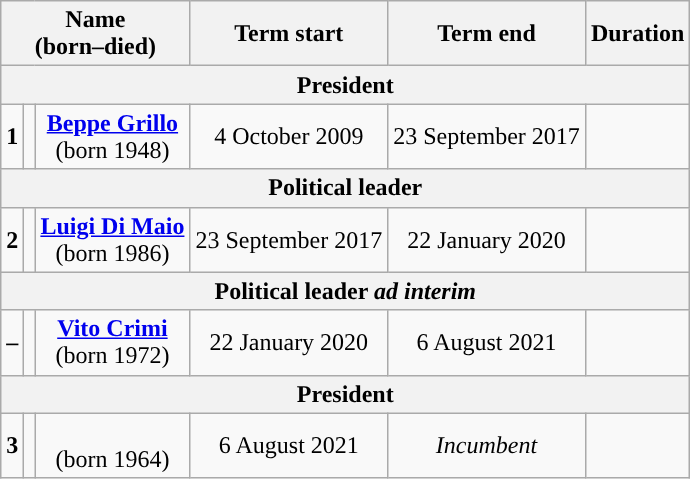<table class="wikitable" style="text-align:center; border:1px #AAAAFF solid">
<tr>
<th colspan="3">Name<br>(born–died)</th>
<th>Term start</th>
<th>Term end</th>
<th>Duration</th>
</tr>
<tr>
<th colspan=7>President</th>
</tr>
<tr>
<td style="background: "><strong>1</strong></td>
<td></td>
<td><strong><a href='#'>Beppe Grillo</a></strong><br>(born 1948)</td>
<td>4 October 2009</td>
<td>23 September 2017</td>
<td></td>
</tr>
<tr>
<th colspan=7>Political leader</th>
</tr>
<tr>
<td style="background: "><strong>2</strong></td>
<td></td>
<td><strong><a href='#'>Luigi Di Maio</a></strong><br>(born 1986)</td>
<td>23 September 2017</td>
<td>22 January 2020</td>
<td></td>
</tr>
<tr>
<th colspan=7>Political leader <em>ad interim</em></th>
</tr>
<tr>
<td style="background: "><strong>–</strong></td>
<td></td>
<td><strong><a href='#'>Vito Crimi</a></strong><br>(born 1972)</td>
<td>22 January 2020</td>
<td>6 August 2021</td>
<td></td>
</tr>
<tr>
<th colspan=7>President</th>
</tr>
<tr>
<td style="background: "><strong>3</strong></td>
<td></td>
<td><br>(born 1964)</td>
<td>6 August 2021</td>
<td><em>Incumbent</em></td>
<td></td>
</tr>
</table>
